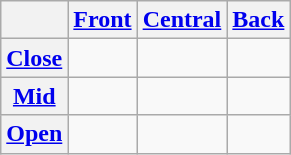<table class="wikitable" style="text-align:center">
<tr>
<th></th>
<th><a href='#'>Front</a></th>
<th><a href='#'>Central</a></th>
<th><a href='#'>Back</a></th>
</tr>
<tr align="center">
<th><a href='#'>Close</a></th>
<td></td>
<td></td>
<td></td>
</tr>
<tr>
<th><a href='#'>Mid</a></th>
<td></td>
<td></td>
<td></td>
</tr>
<tr align="center">
<th><a href='#'>Open</a></th>
<td></td>
<td></td>
<td></td>
</tr>
</table>
